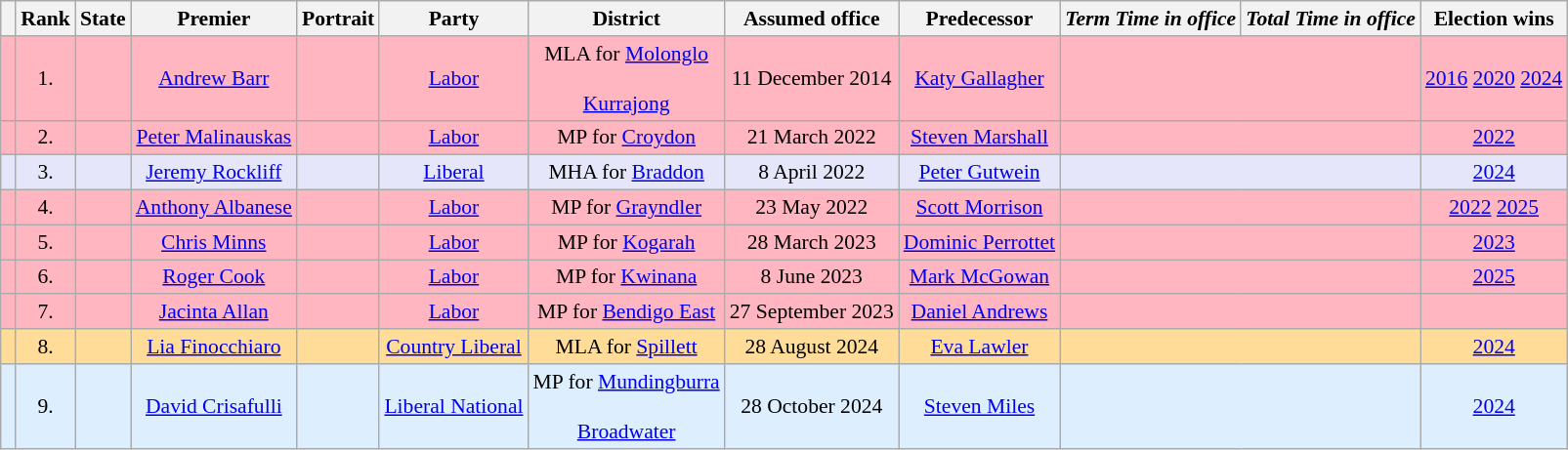<table class="wikitable" style="font-size: 90%">
<tr>
<th></th>
<th>Rank</th>
<th>State</th>
<th>Premier</th>
<th>Portrait</th>
<th>Party</th>
<th>District</th>
<th>Assumed office</th>
<th>Predecessor</th>
<th><em>Term Time in office</em></th>
<th><em>Total Time in office </em></th>
<th>Election wins</th>
</tr>
<tr bgcolor="lightpink" align="center">
<td> </td>
<td>1.</td>
<td><br></td>
<td><a href='#'>Andrew Barr</a><br></td>
<td></td>
<td><a href='#'>Labor</a></td>
<td>MLA for <a href='#'>Molonglo</a><br><br><a href='#'>Kurrajong</a><br></td>
<td>11 December 2014</td>
<td><a href='#'>Katy Gallagher</a><br></td>
<td colspan="2"></td>
<td><a href='#'>2016</a> <a href='#'>2020</a> <a href='#'>2024</a></td>
</tr>
<tr bgcolor="lightpink" align="center">
<td> </td>
<td>2.</td>
<td><br></td>
<td><a href='#'>Peter Malinauskas</a><br></td>
<td></td>
<td><a href='#'>Labor</a></td>
<td>MP for <a href='#'>Croydon</a><br></td>
<td>21 March 2022</td>
<td><a href='#'>Steven Marshall</a><br></td>
<td colspan="2"></td>
<td><a href='#'>2022</a></td>
</tr>
<tr bgcolor="lavender" align="center">
<td> </td>
<td>3.</td>
<td><br></td>
<td><a href='#'>Jeremy Rockliff</a><br></td>
<td></td>
<td><a href='#'>Liberal</a></td>
<td>MHA for <a href='#'>Braddon</a><br></td>
<td>8 April 2022</td>
<td><a href='#'>Peter Gutwein</a><br></td>
<td colspan="2"></td>
<td><a href='#'>2024</a></td>
</tr>
<tr bgcolor="lightpink" align="center">
<td> </td>
<td>4.</td>
<td><br></td>
<td><a href='#'>Anthony Albanese</a><br></td>
<td></td>
<td><a href='#'>Labor</a></td>
<td>MP for <a href='#'>Grayndler</a><br></td>
<td>23 May 2022</td>
<td><a href='#'>Scott Morrison</a><br></td>
<td colspan="2"></td>
<td><a href='#'>2022</a> <a href='#'>2025</a></td>
</tr>
<tr bgcolor="lightpink" align="center">
<td> </td>
<td>5.</td>
<td><br></td>
<td><a href='#'>Chris Minns</a><br></td>
<td></td>
<td><a href='#'>Labor</a></td>
<td>MP for <a href='#'>Kogarah</a><br></td>
<td>28 March 2023</td>
<td><a href='#'>Dominic Perrottet</a><br></td>
<td colspan="2"></td>
<td><a href='#'>2023</a></td>
</tr>
<tr bgcolor="lightpink" align="center">
<td> </td>
<td>6.</td>
<td><br></td>
<td><a href='#'>Roger Cook</a><br></td>
<td></td>
<td><a href='#'>Labor</a></td>
<td>MP for <a href='#'>Kwinana</a><br></td>
<td>8 June 2023</td>
<td><a href='#'>Mark McGowan</a><br></td>
<td colspan="2"></td>
<td><a href='#'>2025</a></td>
</tr>
<tr bgcolor="lightpink" align="center">
<td> </td>
<td>7.</td>
<td><br></td>
<td><a href='#'>Jacinta Allan</a><br></td>
<td></td>
<td><a href='#'>Labor</a></td>
<td>MP for <a href='#'>Bendigo East</a><br></td>
<td>27 September 2023</td>
<td><a href='#'>Daniel Andrews</a><br></td>
<td colspan="2"></td>
<td></td>
</tr>
<tr bgcolor="#FFDD99" align="center">
<td> </td>
<td>8.</td>
<td><br></td>
<td><a href='#'>Lia Finocchiaro</a><br></td>
<td></td>
<td><a href='#'>Country Liberal</a></td>
<td>MLA for <a href='#'>Spillett</a><br></td>
<td>28 August 2024</td>
<td><a href='#'>Eva Lawler</a><br></td>
<td colspan="2"></td>
<td><a href='#'>2024</a></td>
</tr>
<tr bgcolor="#DDEEFF" align="center">
<td> </td>
<td>9.</td>
<td><br></td>
<td><a href='#'>David Crisafulli</a><br></td>
<td></td>
<td><a href='#'>Liberal National</a></td>
<td>MP for <a href='#'>Mundingburra</a><br><br><a href='#'>Broadwater</a><br></td>
<td>28 October 2024</td>
<td><a href='#'>Steven Miles</a><br></td>
<td colspan="2"></td>
<td><a href='#'>2024</a></td>
</tr>
</table>
